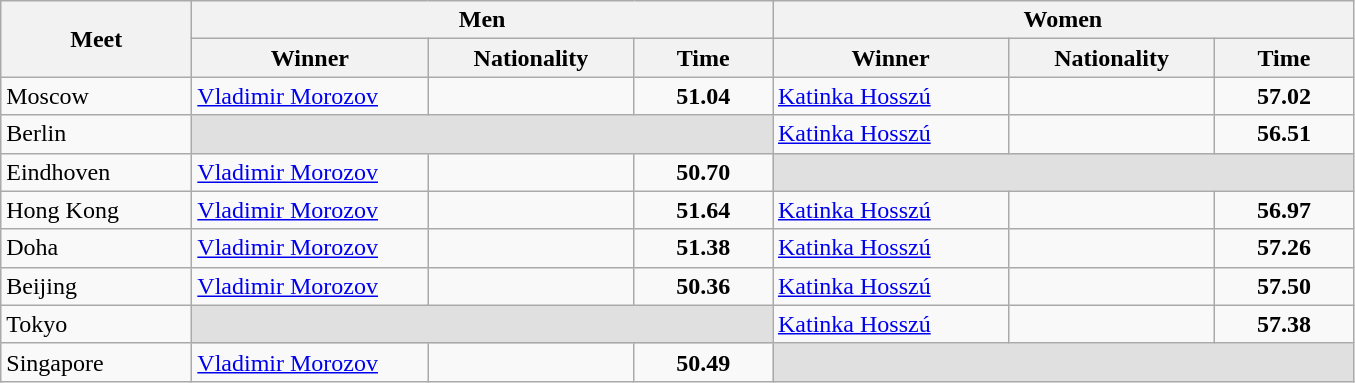<table class="wikitable">
<tr>
<th width=120 rowspan="2">Meet</th>
<th colspan="3">Men</th>
<th colspan="3">Women</th>
</tr>
<tr>
<th width=150>Winner</th>
<th width=130>Nationality</th>
<th width=85>Time</th>
<th width=150>Winner</th>
<th width=130>Nationality</th>
<th width=85>Time</th>
</tr>
<tr>
<td>Moscow</td>
<td><a href='#'>Vladimir Morozov</a></td>
<td></td>
<td align=center><strong>51.04</strong></td>
<td><a href='#'>Katinka Hosszú</a></td>
<td></td>
<td align=center><strong>57.02</strong></td>
</tr>
<tr>
<td>Berlin</td>
<td colspan=3 bgcolor=E0E0E0></td>
<td><a href='#'>Katinka Hosszú</a></td>
<td></td>
<td align=center><strong>56.51</strong> </td>
</tr>
<tr>
<td>Eindhoven</td>
<td><a href='#'>Vladimir Morozov</a></td>
<td></td>
<td align=center><strong>50.70</strong></td>
<td colspan=3 bgcolor=E0E0E0></td>
</tr>
<tr>
<td>Hong Kong</td>
<td><a href='#'>Vladimir Morozov</a></td>
<td></td>
<td align=center><strong>51.64</strong></td>
<td><a href='#'>Katinka Hosszú</a></td>
<td></td>
<td align=center><strong>56.97</strong></td>
</tr>
<tr>
<td>Doha</td>
<td><a href='#'>Vladimir Morozov</a></td>
<td></td>
<td align=center><strong>51.38</strong></td>
<td><a href='#'>Katinka Hosszú</a></td>
<td></td>
<td align=center><strong>57.26</strong></td>
</tr>
<tr>
<td>Beijing</td>
<td><a href='#'>Vladimir Morozov</a></td>
<td></td>
<td align=center><strong>50.36</strong></td>
<td><a href='#'>Katinka Hosszú</a></td>
<td></td>
<td align=center><strong>57.50</strong></td>
</tr>
<tr>
<td>Tokyo</td>
<td colspan=3 bgcolor=e0e0e0></td>
<td><a href='#'>Katinka Hosszú</a></td>
<td></td>
<td align=center><strong>57.38</strong></td>
</tr>
<tr>
<td>Singapore</td>
<td><a href='#'>Vladimir Morozov</a></td>
<td></td>
<td align=center><strong>50.49</strong></td>
<td colspan="3" bgcolor="e0e0e0"></td>
</tr>
</table>
